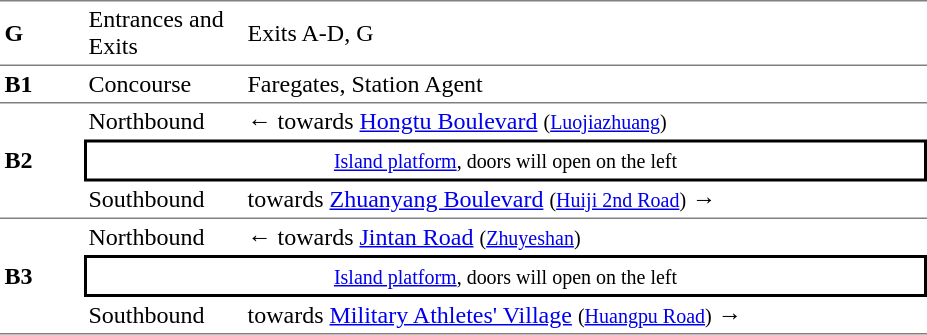<table table border=0 cellspacing=0 cellpadding=3>
<tr>
<td style="border-top:solid 1px gray;border-bottom:solid 1px gray;" width=50><strong>G</strong></td>
<td style="border-top:solid 1px gray;border-bottom:solid 1px gray;" width=100>Entrances and Exits</td>
<td style="border-top:solid 1px gray;border-bottom:solid 1px gray;" width=450>Exits A-D, G</td>
</tr>
<tr>
<td style="border-top:solid 0px gray;border-bottom:solid 1px gray;" width=50><strong>B1</strong></td>
<td style="border-top:solid 0px gray;border-bottom:solid 1px gray;" width=100>Concourse</td>
<td style="border-top:solid 0px gray;border-bottom:solid 1px gray;" width=450>Faregates, Station Agent</td>
</tr>
<tr>
<td style="border-bottom:solid 1px gray;" rowspan=3><strong>B2</strong></td>
<td>Northbound</td>
<td>←  towards <a href='#'>Hongtu Boulevard</a> <small>(<a href='#'>Luojiazhuang</a>)</small></td>
</tr>
<tr>
<td style="border-right:solid 2px black;border-left:solid 2px black;border-top:solid 2px black;border-bottom:solid 2px black;text-align:center;" colspan=2><small><a href='#'>Island platform</a>, doors will open on the left</small></td>
</tr>
<tr>
<td style="border-bottom:solid 1px gray;">Southbound</td>
<td style="border-bottom:solid 1px gray;"> towards <a href='#'>Zhuanyang Boulevard</a> <small>(<a href='#'>Huiji 2nd Road</a>)</small> →</td>
</tr>
<tr>
<td style="border-bottom:solid 1px gray;" rowspan=3><strong>B3</strong></td>
<td>Northbound</td>
<td>←  towards <a href='#'>Jintan Road</a> <small>(<a href='#'>Zhuyeshan</a>)</small></td>
</tr>
<tr>
<td style="border-right:solid 2px black;border-left:solid 2px black;border-top:solid 2px black;border-bottom:solid 2px black;text-align:center;" colspan=2><small><a href='#'>Island platform</a>, doors will open on the left</small></td>
</tr>
<tr>
<td style="border-bottom:solid 1px gray;">Southbound</td>
<td style="border-bottom:solid 1px gray;"> towards <a href='#'>Military Athletes' Village</a> <small>(<a href='#'>Huangpu Road</a>)</small> →</td>
</tr>
</table>
